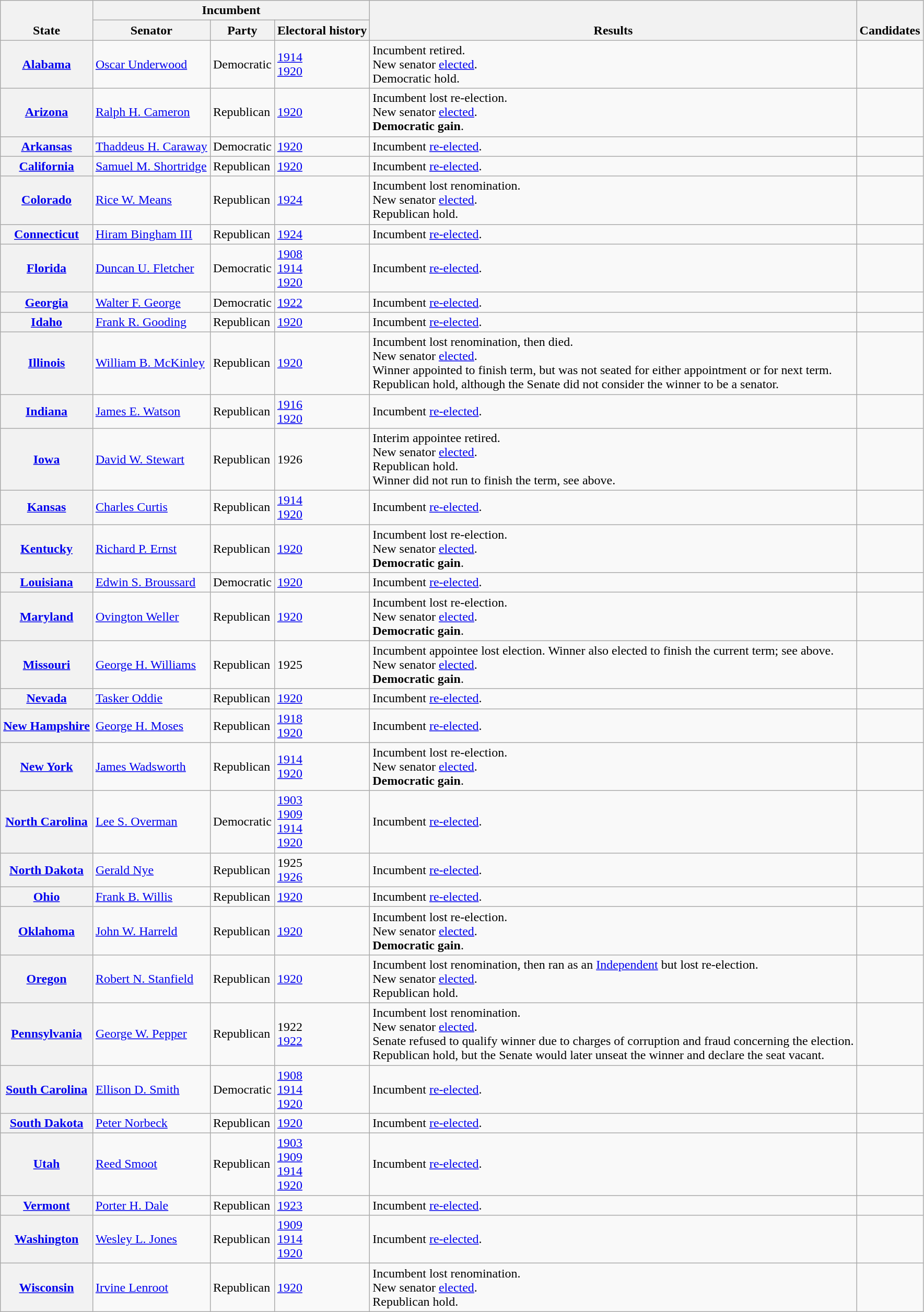<table class=wikitable>
<tr valign=bottom>
<th rowspan=2>State</th>
<th colspan=3>Incumbent</th>
<th rowspan=2>Results</th>
<th rowspan=2>Candidates</th>
</tr>
<tr>
<th>Senator</th>
<th>Party</th>
<th>Electoral history</th>
</tr>
<tr>
<th><a href='#'>Alabama</a></th>
<td><a href='#'>Oscar Underwood</a></td>
<td>Democratic</td>
<td><a href='#'>1914</a><br><a href='#'>1920</a></td>
<td>Incumbent retired.<br>New senator <a href='#'>elected</a>.<br>Democratic hold.</td>
<td nowrap></td>
</tr>
<tr>
<th><a href='#'>Arizona</a></th>
<td><a href='#'>Ralph H. Cameron</a></td>
<td>Republican</td>
<td><a href='#'>1920</a></td>
<td>Incumbent lost re-election.<br>New senator <a href='#'>elected</a>.<br><strong>Democratic gain</strong>.</td>
<td nowrap></td>
</tr>
<tr>
<th><a href='#'>Arkansas</a></th>
<td><a href='#'>Thaddeus H. Caraway</a></td>
<td>Democratic</td>
<td><a href='#'>1920</a></td>
<td>Incumbent <a href='#'>re-elected</a>.</td>
<td nowrap></td>
</tr>
<tr>
<th><a href='#'>California</a></th>
<td><a href='#'>Samuel M. Shortridge</a></td>
<td>Republican</td>
<td><a href='#'>1920</a></td>
<td>Incumbent <a href='#'>re-elected</a>.</td>
<td nowrap></td>
</tr>
<tr>
<th><a href='#'>Colorado</a></th>
<td><a href='#'>Rice W. Means</a></td>
<td>Republican</td>
<td><a href='#'>1924 </a></td>
<td>Incumbent lost renomination.<br>New senator <a href='#'>elected</a>.<br>Republican hold.</td>
<td nowrap></td>
</tr>
<tr>
<th><a href='#'>Connecticut</a></th>
<td><a href='#'>Hiram Bingham III</a></td>
<td>Republican</td>
<td><a href='#'>1924 </a></td>
<td>Incumbent <a href='#'>re-elected</a>.</td>
<td nowrap></td>
</tr>
<tr>
<th><a href='#'>Florida</a></th>
<td><a href='#'>Duncan U. Fletcher</a></td>
<td>Democratic</td>
<td><a href='#'>1908</a><br><a href='#'>1914</a><br><a href='#'>1920</a></td>
<td>Incumbent <a href='#'>re-elected</a>.</td>
<td nowrap></td>
</tr>
<tr>
<th><a href='#'>Georgia</a></th>
<td><a href='#'>Walter F. George</a></td>
<td>Democratic</td>
<td><a href='#'>1922 </a></td>
<td>Incumbent <a href='#'>re-elected</a>.</td>
<td nowrap></td>
</tr>
<tr>
<th><a href='#'>Idaho</a></th>
<td><a href='#'>Frank R. Gooding</a></td>
<td>Republican</td>
<td><a href='#'>1920</a></td>
<td>Incumbent <a href='#'>re-elected</a>.</td>
<td nowrap></td>
</tr>
<tr>
<th><a href='#'>Illinois</a></th>
<td><a href='#'>William B. McKinley</a></td>
<td>Republican</td>
<td><a href='#'>1920</a></td>
<td>Incumbent lost renomination, then died.<br>New senator <a href='#'>elected</a>.<br>Winner appointed to finish term, but was not seated for either appointment or for next term.<br>Republican hold, although the Senate did not consider the winner to be a senator.</td>
<td nowrap></td>
</tr>
<tr>
<th><a href='#'>Indiana</a></th>
<td><a href='#'>James E. Watson</a></td>
<td>Republican</td>
<td><a href='#'>1916 </a><br><a href='#'>1920</a></td>
<td>Incumbent <a href='#'>re-elected</a>.</td>
<td nowrap></td>
</tr>
<tr>
<th><a href='#'>Iowa</a></th>
<td><a href='#'>David W. Stewart</a></td>
<td>Republican</td>
<td>1926 </td>
<td>Interim appointee retired.<br>New senator <a href='#'>elected</a>.<br>Republican hold.<br>Winner did not run to finish the term, see above.</td>
<td nowrap></td>
</tr>
<tr>
<th><a href='#'>Kansas</a></th>
<td><a href='#'>Charles Curtis</a></td>
<td>Republican</td>
<td><a href='#'>1914</a><br><a href='#'>1920</a></td>
<td>Incumbent <a href='#'>re-elected</a>.</td>
<td nowrap></td>
</tr>
<tr>
<th><a href='#'>Kentucky</a></th>
<td><a href='#'>Richard P. Ernst</a></td>
<td>Republican</td>
<td><a href='#'>1920</a></td>
<td>Incumbent lost re-election.<br>New senator <a href='#'>elected</a>.<br><strong>Democratic gain</strong>.</td>
<td nowrap></td>
</tr>
<tr>
<th><a href='#'>Louisiana</a></th>
<td><a href='#'>Edwin S. Broussard</a></td>
<td>Democratic</td>
<td><a href='#'>1920</a></td>
<td>Incumbent <a href='#'>re-elected</a>.</td>
<td nowrap></td>
</tr>
<tr>
<th><a href='#'>Maryland</a></th>
<td><a href='#'>Ovington Weller</a></td>
<td>Republican</td>
<td><a href='#'>1920</a></td>
<td>Incumbent lost re-election.<br>New senator <a href='#'>elected</a>.<br><strong>Democratic gain</strong>.</td>
<td nowrap></td>
</tr>
<tr>
<th><a href='#'>Missouri</a></th>
<td><a href='#'>George H. Williams</a></td>
<td>Republican</td>
<td>1925 </td>
<td>Incumbent appointee lost election. Winner also elected to finish the current term; see above.<br>New senator <a href='#'>elected</a>.<br><strong>Democratic gain</strong>.</td>
<td nowrap></td>
</tr>
<tr>
<th><a href='#'>Nevada</a></th>
<td><a href='#'>Tasker Oddie</a></td>
<td>Republican</td>
<td><a href='#'>1920</a></td>
<td>Incumbent <a href='#'>re-elected</a>.</td>
<td nowrap></td>
</tr>
<tr>
<th><a href='#'>New Hampshire</a></th>
<td><a href='#'>George H. Moses</a></td>
<td>Republican</td>
<td><a href='#'>1918 </a><br><a href='#'>1920</a></td>
<td>Incumbent <a href='#'>re-elected</a>.</td>
<td nowrap></td>
</tr>
<tr>
<th><a href='#'>New York</a></th>
<td><a href='#'>James Wadsworth</a></td>
<td>Republican</td>
<td><a href='#'>1914</a><br><a href='#'>1920</a></td>
<td>Incumbent lost re-election.<br>New senator <a href='#'>elected</a>.<br><strong>Democratic gain</strong>.</td>
<td nowrap></td>
</tr>
<tr>
<th><a href='#'>North Carolina</a></th>
<td><a href='#'>Lee S. Overman</a></td>
<td>Democratic</td>
<td><a href='#'>1903</a><br><a href='#'>1909</a><br><a href='#'>1914</a><br><a href='#'>1920</a></td>
<td>Incumbent <a href='#'>re-elected</a>.</td>
<td nowrap></td>
</tr>
<tr>
<th><a href='#'>North Dakota</a></th>
<td><a href='#'>Gerald Nye</a></td>
<td>Republican</td>
<td>1925 <br><a href='#'>1926 </a></td>
<td>Incumbent <a href='#'>re-elected</a>.</td>
<td nowrap></td>
</tr>
<tr>
<th><a href='#'>Ohio</a></th>
<td><a href='#'>Frank B. Willis</a></td>
<td>Republican</td>
<td><a href='#'>1920</a></td>
<td>Incumbent <a href='#'>re-elected</a>.</td>
<td nowrap></td>
</tr>
<tr>
<th><a href='#'>Oklahoma</a></th>
<td><a href='#'>John W. Harreld</a></td>
<td>Republican</td>
<td><a href='#'>1920</a></td>
<td>Incumbent lost re-election.<br>New senator <a href='#'>elected</a>.<br><strong>Democratic gain</strong>.</td>
<td nowrap></td>
</tr>
<tr>
<th><a href='#'>Oregon</a></th>
<td><a href='#'>Robert N. Stanfield</a></td>
<td>Republican</td>
<td><a href='#'>1920</a></td>
<td>Incumbent lost renomination, then ran as an <a href='#'>Independent</a> but lost re-election.<br>New senator <a href='#'>elected</a>.<br>Republican hold.</td>
<td nowrap></td>
</tr>
<tr>
<th><a href='#'>Pennsylvania</a></th>
<td><a href='#'>George W. Pepper</a></td>
<td>Republican</td>
<td>1922 <br><a href='#'>1922 </a></td>
<td>Incumbent lost renomination.<br>New senator <a href='#'>elected</a>.<br>Senate refused to qualify winner due to charges of corruption and fraud concerning the election.<br>Republican hold, but the Senate would later unseat the winner and declare the seat vacant.</td>
<td nowrap></td>
</tr>
<tr>
<th><a href='#'>South Carolina</a></th>
<td><a href='#'>Ellison D. Smith</a></td>
<td>Democratic</td>
<td><a href='#'>1908</a><br><a href='#'>1914</a><br><a href='#'>1920</a></td>
<td>Incumbent <a href='#'>re-elected</a>.</td>
<td nowrap></td>
</tr>
<tr>
<th><a href='#'>South Dakota</a></th>
<td><a href='#'>Peter Norbeck</a></td>
<td>Republican</td>
<td><a href='#'>1920</a></td>
<td>Incumbent <a href='#'>re-elected</a>.</td>
<td nowrap></td>
</tr>
<tr>
<th><a href='#'>Utah</a></th>
<td><a href='#'>Reed Smoot</a></td>
<td>Republican</td>
<td><a href='#'>1903</a><br><a href='#'>1909</a><br><a href='#'>1914</a><br><a href='#'>1920</a></td>
<td>Incumbent <a href='#'>re-elected</a>.</td>
<td nowrap></td>
</tr>
<tr>
<th><a href='#'>Vermont</a></th>
<td><a href='#'>Porter H. Dale</a></td>
<td>Republican</td>
<td><a href='#'>1923 </a></td>
<td>Incumbent <a href='#'>re-elected</a>.</td>
<td nowrap></td>
</tr>
<tr>
<th><a href='#'>Washington</a></th>
<td><a href='#'>Wesley L. Jones</a></td>
<td>Republican</td>
<td><a href='#'>1909</a><br><a href='#'>1914</a><br><a href='#'>1920</a></td>
<td>Incumbent <a href='#'>re-elected</a>.</td>
<td nowrap></td>
</tr>
<tr>
<th><a href='#'>Wisconsin</a></th>
<td><a href='#'>Irvine Lenroot</a></td>
<td>Republican</td>
<td><a href='#'>1920</a></td>
<td>Incumbent lost renomination.<br>New senator <a href='#'>elected</a>.<br>Republican hold.</td>
<td nowrap></td>
</tr>
</table>
